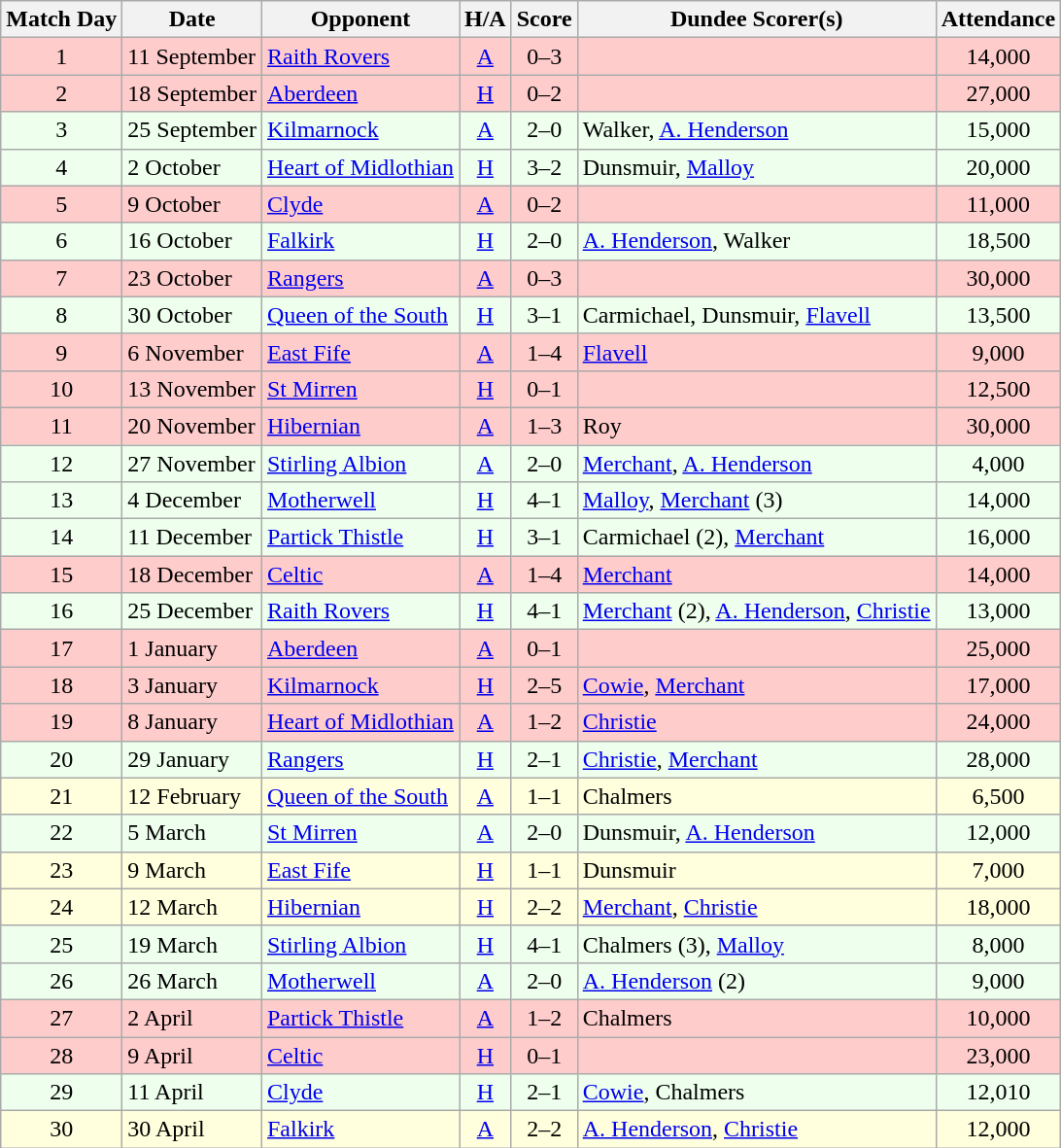<table class="wikitable" style="text-align:center">
<tr>
<th>Match Day</th>
<th>Date</th>
<th>Opponent</th>
<th>H/A</th>
<th>Score</th>
<th>Dundee Scorer(s)</th>
<th>Attendance</th>
</tr>
<tr bgcolor="#FFCCCC">
<td>1</td>
<td align="left">11 September</td>
<td align="left"><a href='#'>Raith Rovers</a></td>
<td><a href='#'>A</a></td>
<td>0–3</td>
<td align="left"></td>
<td>14,000</td>
</tr>
<tr bgcolor="#FFCCCC">
<td>2</td>
<td align="left">18 September</td>
<td align="left"><a href='#'>Aberdeen</a></td>
<td><a href='#'>H</a></td>
<td>0–2</td>
<td align="left"></td>
<td>27,000</td>
</tr>
<tr bgcolor="#EEFFEE">
<td>3</td>
<td align="left">25 September</td>
<td align="left"><a href='#'>Kilmarnock</a></td>
<td><a href='#'>A</a></td>
<td>2–0</td>
<td align="left">Walker, <a href='#'>A. Henderson</a></td>
<td>15,000</td>
</tr>
<tr bgcolor="#EEFFEE">
<td>4</td>
<td align="left">2 October</td>
<td align="left"><a href='#'>Heart of Midlothian</a></td>
<td><a href='#'>H</a></td>
<td>3–2</td>
<td align="left">Dunsmuir, <a href='#'>Malloy</a></td>
<td>20,000</td>
</tr>
<tr bgcolor="#FFCCCC">
<td>5</td>
<td align="left">9 October</td>
<td align="left"><a href='#'>Clyde</a></td>
<td><a href='#'>A</a></td>
<td>0–2</td>
<td align="left"></td>
<td>11,000</td>
</tr>
<tr bgcolor="#EEFFEE">
<td>6</td>
<td align="left">16 October</td>
<td align="left"><a href='#'>Falkirk</a></td>
<td><a href='#'>H</a></td>
<td>2–0</td>
<td align="left"><a href='#'>A. Henderson</a>, Walker</td>
<td>18,500</td>
</tr>
<tr bgcolor="#FFCCCC">
<td>7</td>
<td align="left">23 October</td>
<td align="left"><a href='#'>Rangers</a></td>
<td><a href='#'>A</a></td>
<td>0–3</td>
<td align="left"></td>
<td>30,000</td>
</tr>
<tr bgcolor="#EEFFEE">
<td>8</td>
<td align="left">30 October</td>
<td align="left"><a href='#'>Queen of the South</a></td>
<td><a href='#'>H</a></td>
<td>3–1</td>
<td align="left">Carmichael, Dunsmuir, <a href='#'>Flavell</a></td>
<td>13,500</td>
</tr>
<tr bgcolor="#FFCCCC">
<td>9</td>
<td align="left">6 November</td>
<td align="left"><a href='#'>East Fife</a></td>
<td><a href='#'>A</a></td>
<td>1–4</td>
<td align="left"><a href='#'>Flavell</a></td>
<td>9,000</td>
</tr>
<tr bgcolor="#FFCCCC">
<td>10</td>
<td align="left">13 November</td>
<td align="left"><a href='#'>St Mirren</a></td>
<td><a href='#'>H</a></td>
<td>0–1</td>
<td align="left"></td>
<td>12,500</td>
</tr>
<tr bgcolor="#FFCCCC">
<td>11</td>
<td align="left">20 November</td>
<td align="left"><a href='#'>Hibernian</a></td>
<td><a href='#'>A</a></td>
<td>1–3</td>
<td align="left">Roy</td>
<td>30,000</td>
</tr>
<tr bgcolor="#EEFFEE">
<td>12</td>
<td align="left">27 November</td>
<td align="left"><a href='#'>Stirling Albion</a></td>
<td><a href='#'>A</a></td>
<td>2–0</td>
<td align="left"><a href='#'>Merchant</a>, <a href='#'>A. Henderson</a></td>
<td>4,000</td>
</tr>
<tr bgcolor="#EEFFEE">
<td>13</td>
<td align="left">4 December</td>
<td align="left"><a href='#'>Motherwell</a></td>
<td><a href='#'>H</a></td>
<td>4–1</td>
<td align="left"><a href='#'>Malloy</a>, <a href='#'>Merchant</a> (3)</td>
<td>14,000</td>
</tr>
<tr bgcolor="#EEFFEE">
<td>14</td>
<td align="left">11 December</td>
<td align="left"><a href='#'>Partick Thistle</a></td>
<td><a href='#'>H</a></td>
<td>3–1</td>
<td align="left">Carmichael (2), <a href='#'>Merchant</a></td>
<td>16,000</td>
</tr>
<tr bgcolor="#FFCCCC">
<td>15</td>
<td align="left">18 December</td>
<td align="left"><a href='#'>Celtic</a></td>
<td><a href='#'>A</a></td>
<td>1–4</td>
<td align="left"><a href='#'>Merchant</a></td>
<td>14,000</td>
</tr>
<tr bgcolor="#EEFFEE">
<td>16</td>
<td align="left">25 December</td>
<td align="left"><a href='#'>Raith Rovers</a></td>
<td><a href='#'>H</a></td>
<td>4–1</td>
<td align="left"><a href='#'>Merchant</a> (2), <a href='#'>A. Henderson</a>, <a href='#'>Christie</a></td>
<td>13,000</td>
</tr>
<tr bgcolor="#FFCCCC">
<td>17</td>
<td align="left">1 January</td>
<td align="left"><a href='#'>Aberdeen</a></td>
<td><a href='#'>A</a></td>
<td>0–1</td>
<td align="left"></td>
<td>25,000</td>
</tr>
<tr bgcolor="#FFCCCC">
<td>18</td>
<td align="left">3 January</td>
<td align="left"><a href='#'>Kilmarnock</a></td>
<td><a href='#'>H</a></td>
<td>2–5</td>
<td align="left"><a href='#'>Cowie</a>, <a href='#'>Merchant</a></td>
<td>17,000</td>
</tr>
<tr bgcolor="#FFCCCC">
<td>19</td>
<td align="left">8 January</td>
<td align="left"><a href='#'>Heart of Midlothian</a></td>
<td><a href='#'>A</a></td>
<td>1–2</td>
<td align="left"><a href='#'>Christie</a></td>
<td>24,000</td>
</tr>
<tr bgcolor="#EEFFEE">
<td>20</td>
<td align="left">29 January</td>
<td align="left"><a href='#'>Rangers</a></td>
<td><a href='#'>H</a></td>
<td>2–1</td>
<td align="left"><a href='#'>Christie</a>, <a href='#'>Merchant</a></td>
<td>28,000</td>
</tr>
<tr bgcolor="#FFFFDD">
<td>21</td>
<td align="left">12 February</td>
<td align="left"><a href='#'>Queen of the South</a></td>
<td><a href='#'>A</a></td>
<td>1–1</td>
<td align="left">Chalmers</td>
<td>6,500</td>
</tr>
<tr bgcolor="#EEFFEE">
<td>22</td>
<td align="left">5 March</td>
<td align="left"><a href='#'>St Mirren</a></td>
<td><a href='#'>A</a></td>
<td>2–0</td>
<td align="left">Dunsmuir, <a href='#'>A. Henderson</a></td>
<td>12,000</td>
</tr>
<tr bgcolor="#FFFFDD">
<td>23</td>
<td align="left">9 March</td>
<td align="left"><a href='#'>East Fife</a></td>
<td><a href='#'>H</a></td>
<td>1–1</td>
<td align="left">Dunsmuir</td>
<td>7,000</td>
</tr>
<tr bgcolor="#FFFFDD">
<td>24</td>
<td align="left">12 March</td>
<td align="left"><a href='#'>Hibernian</a></td>
<td><a href='#'>H</a></td>
<td>2–2</td>
<td align="left"><a href='#'>Merchant</a>, <a href='#'>Christie</a></td>
<td>18,000</td>
</tr>
<tr bgcolor="#EEFFEE">
<td>25</td>
<td align="left">19 March</td>
<td align="left"><a href='#'>Stirling Albion</a></td>
<td><a href='#'>H</a></td>
<td>4–1</td>
<td align="left">Chalmers (3), <a href='#'>Malloy</a></td>
<td>8,000</td>
</tr>
<tr bgcolor="#EEFFEE">
<td>26</td>
<td align="left">26 March</td>
<td align="left"><a href='#'>Motherwell</a></td>
<td><a href='#'>A</a></td>
<td>2–0</td>
<td align="left"><a href='#'>A. Henderson</a> (2)</td>
<td>9,000</td>
</tr>
<tr bgcolor="#FFCCCC">
<td>27</td>
<td align="left">2 April</td>
<td align="left"><a href='#'>Partick Thistle</a></td>
<td><a href='#'>A</a></td>
<td>1–2</td>
<td align="left">Chalmers</td>
<td>10,000</td>
</tr>
<tr bgcolor="#FFCCCC">
<td>28</td>
<td align="left">9 April</td>
<td align="left"><a href='#'>Celtic</a></td>
<td><a href='#'>H</a></td>
<td>0–1</td>
<td align="left"></td>
<td>23,000</td>
</tr>
<tr bgcolor="#EEFFEE">
<td>29</td>
<td align="left">11 April</td>
<td align="left"><a href='#'>Clyde</a></td>
<td><a href='#'>H</a></td>
<td>2–1</td>
<td align="left"><a href='#'>Cowie</a>, Chalmers</td>
<td>12,010</td>
</tr>
<tr bgcolor="#FFFFDD">
<td>30</td>
<td align="left">30 April</td>
<td align="left"><a href='#'>Falkirk</a></td>
<td><a href='#'>A</a></td>
<td>2–2</td>
<td align="left"><a href='#'>A. Henderson</a>, <a href='#'>Christie</a></td>
<td>12,000</td>
</tr>
</table>
